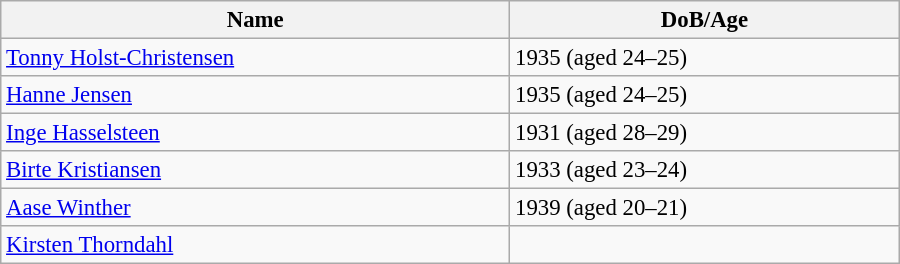<table class="wikitable" style="width:600px; font-size:95%;">
<tr>
<th align="left">Name</th>
<th align="left">DoB/Age</th>
</tr>
<tr>
<td align="left"><a href='#'>Tonny Holst-Christensen</a></td>
<td align="left">1935 (aged 24–25)</td>
</tr>
<tr>
<td align="left"><a href='#'>Hanne Jensen</a></td>
<td align="left">1935 (aged 24–25)</td>
</tr>
<tr>
<td align="left"><a href='#'>Inge Hasselsteen</a></td>
<td align="left">1931 (aged 28–29)</td>
</tr>
<tr>
<td align="left"><a href='#'>Birte Kristiansen</a></td>
<td align="left">1933 (aged 23–24)</td>
</tr>
<tr>
<td align="left"><a href='#'>Aase Winther</a></td>
<td align="left">1939 (aged 20–21)</td>
</tr>
<tr>
<td align="left"><a href='#'>Kirsten Thorndahl</a></td>
<td align="left"></td>
</tr>
</table>
